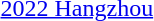<table>
<tr>
<td><a href='#'>2022 Hangzhou</a></td>
<td></td>
<td></td>
<td></td>
</tr>
</table>
